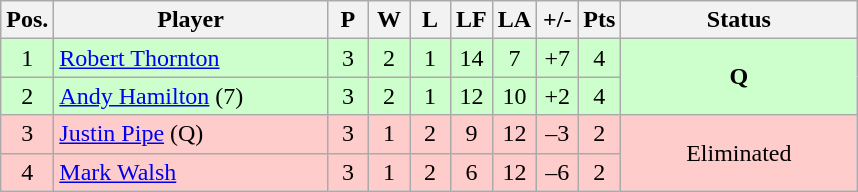<table class="wikitable" style="text-align:center; margin: 1em auto 1em auto, align:left">
<tr>
<th width=20>Pos.</th>
<th width=175>Player</th>
<th width=20>P</th>
<th width=20>W</th>
<th width=20>L</th>
<th width=20>LF</th>
<th width=20>LA</th>
<th width=20>+/-</th>
<th width=20>Pts</th>
<th width=150>Status</th>
</tr>
<tr style="background:#CCFFCC;">
<td>1</td>
<td style="text-align:left;"> <a href='#'>Robert Thornton</a></td>
<td>3</td>
<td>2</td>
<td>1</td>
<td>14</td>
<td>7</td>
<td>+7</td>
<td>4</td>
<td rowspan=2><strong>Q</strong></td>
</tr>
<tr style="background:#CCFFCC;">
<td>2</td>
<td style="text-align:left;"> <a href='#'>Andy Hamilton</a> (7)</td>
<td>3</td>
<td>2</td>
<td>1</td>
<td>12</td>
<td>10</td>
<td>+2</td>
<td>4</td>
</tr>
<tr style="background:#FFCCCC;">
<td>3</td>
<td style="text-align:left;"> <a href='#'>Justin Pipe</a> (Q)</td>
<td>3</td>
<td>1</td>
<td>2</td>
<td>9</td>
<td>12</td>
<td>–3</td>
<td>2</td>
<td rowspan=2>Eliminated</td>
</tr>
<tr style="background:#FFCCCC;">
<td>4</td>
<td style="text-align:left;"> <a href='#'>Mark Walsh</a></td>
<td>3</td>
<td>1</td>
<td>2</td>
<td>6</td>
<td>12</td>
<td>–6</td>
<td>2</td>
</tr>
</table>
